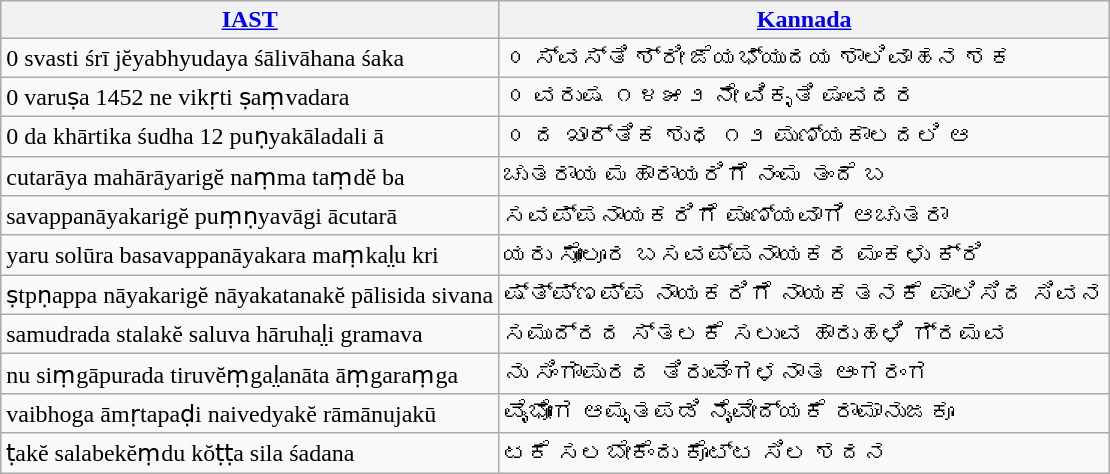<table class="wikitable">
<tr>
<th><a href='#'>IAST</a></th>
<th><strong><a href='#'>Kannada</a></strong></th>
</tr>
<tr>
<td>0 svasti śrī jĕyabhyudaya śālivāhana śaka</td>
<td>೦ ಸ್ವಸ್ತಿ ಶ್ರೀ ಜೆಯಭ್ಯುದಯ ಶಾಲಿವಾಹನ ಶಕ</td>
</tr>
<tr>
<td>0 varuṣa 1452 ne vikṛti ṣaṃvadara</td>
<td>೦ ವರುಷ ೧೪೫೨ ನೇ ವಿಕೃತಿ ಷಂವದರ</td>
</tr>
<tr>
<td>0 da khārtika śudha 12 puṇyakāladali ā</td>
<td>೦ ದ ಖಾರ್ತಿಕ ಶುಧ ೧೨ ಪುಣ್ಯಕಾಲದಲಿ ಆ</td>
</tr>
<tr>
<td>cutarāya mahārāyarigĕ naṃma taṃdĕ ba</td>
<td>ಚುತರಾಯ ಮಹಾರಾಯರಿಗೆ ನಂಮ ತಂದೆ ಬ</td>
</tr>
<tr>
<td>savappanāyakarigĕ puṃṇyavāgi ācutarā</td>
<td>ಸವಪ್ಪನಾಯಕರಿಗೆ ಪುಂಣ್ಯವಾಗಿ ಆಚುತರಾ</td>
</tr>
<tr>
<td>yaru solūra basavappanāyakara maṃkal̤u kri</td>
<td>ಯರು ಸೋಲೂರ ಬಸವಪ್ಪನಾಯಕರ ಮಂಕಳು ಕ್ರಿ</td>
</tr>
<tr>
<td>ṣtpṇappa nāyakarigĕ nāyakatanakĕ pālisida sivana</td>
<td>ಷ್ತ್ಪ್ಣಪ್ಪ ನಾಯಕರಿಗೆ ನಾಯಕತನಕೆ ಪಾಲಿಸಿದ ಸಿವನ</td>
</tr>
<tr>
<td>samudrada stalakĕ saluva hāruhal̤i gramava</td>
<td>ಸಮುದ್ರದ ಸ್ತಲಕೆ ಸಲುವ ಹಾರುಹಳಿ ಗ್ರಮವ</td>
</tr>
<tr>
<td>nu siṃgāpurada tiruvĕṃgal̤anāta āṃgaraṃga</td>
<td>ನು ಸಿಂಗಾಪುರದ ತಿರುವೆಂಗಳನಾತ ಆಂಗರಂಗ</td>
</tr>
<tr>
<td>vaibhoga āmṛtapaḍi naivedyakĕ rāmānujakū</td>
<td>ವೈಭೋಗ ಆಮೃತಪಡಿ ನೈವೇದ್ಯಕೆ ರಾಮಾನುಜಕೂ</td>
</tr>
<tr>
<td>ṭakĕ salabekĕṃdu kŏṭṭa sila śadana</td>
<td>ಟಕೆ ಸಲಬೇಕೆಂದು ಕೊಟ್ಟ ಸಿಲ ಶದನ</td>
</tr>
</table>
